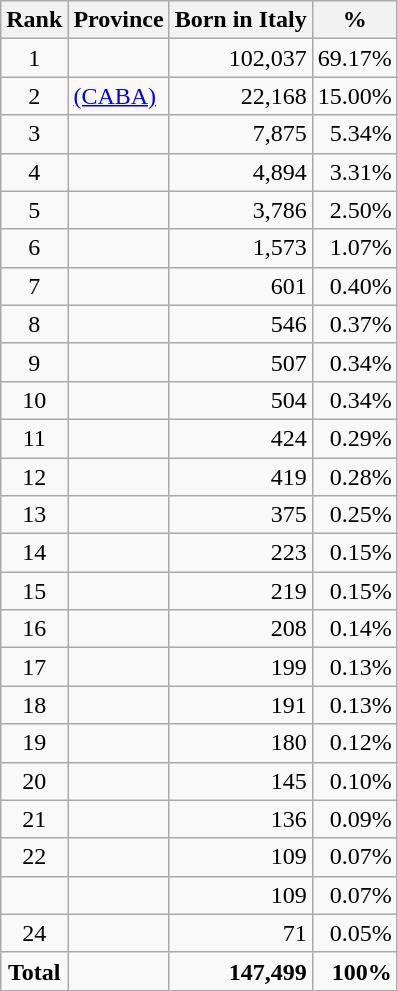<table class="wikitable sortable">
<tr>
<th>Rank</th>
<th>Province</th>
<th>Born in Italy</th>
<th>%</th>
</tr>
<tr>
<td align=center>1</td>
<td></td>
<td align=right>102,037</td>
<td align=right>69.17%</td>
</tr>
<tr>
<td align=center>2</td>
<td> <a href='#'>(CABA)</a></td>
<td align=right>22,168</td>
<td align=right>15.00%</td>
</tr>
<tr>
<td align=center>3</td>
<td></td>
<td align=right>7,875</td>
<td align=right>5.34%</td>
</tr>
<tr>
<td align=center>4</td>
<td></td>
<td align=right>4,894</td>
<td align=right>3.31%</td>
</tr>
<tr>
<td align=center>5</td>
<td></td>
<td align=right>3,786</td>
<td align=right>2.50%</td>
</tr>
<tr>
<td align=center>6</td>
<td></td>
<td align=right>1,573</td>
<td align=right>1.07%</td>
</tr>
<tr>
<td align=center>7</td>
<td></td>
<td align=right>601</td>
<td align=right>0.40%</td>
</tr>
<tr>
<td align=center>8</td>
<td></td>
<td align=right>546</td>
<td align=right>0.37%</td>
</tr>
<tr>
<td align=center>9</td>
<td></td>
<td align=right>507</td>
<td align=right>0.34%</td>
</tr>
<tr>
<td align=center>10</td>
<td></td>
<td align=right>504</td>
<td align=right>0.34%</td>
</tr>
<tr>
<td align=center>11</td>
<td></td>
<td align=right>424</td>
<td align=right>0.29%</td>
</tr>
<tr>
<td align=center>12</td>
<td></td>
<td align=right>419</td>
<td align=right>0.28%</td>
</tr>
<tr>
<td align=center>13</td>
<td></td>
<td align=right>375</td>
<td align=right>0.25%</td>
</tr>
<tr>
<td align=center>14</td>
<td></td>
<td align=right>223</td>
<td align=right>0.15%</td>
</tr>
<tr>
<td align=center>15</td>
<td></td>
<td align=right>219</td>
<td align=right>0.15%</td>
</tr>
<tr>
<td align=center>16</td>
<td></td>
<td align=right>208</td>
<td align=right>0.14%</td>
</tr>
<tr>
<td align=center>17</td>
<td></td>
<td align=right>199</td>
<td align=right>0.13%</td>
</tr>
<tr>
<td align=center>18</td>
<td></td>
<td align=right>191</td>
<td align=right>0.13%</td>
</tr>
<tr>
<td align=center>19</td>
<td></td>
<td align=right>180</td>
<td align=right>0.12%</td>
</tr>
<tr>
<td align=center>20</td>
<td></td>
<td align=right>145</td>
<td align=right>0.10%</td>
</tr>
<tr>
<td align=center>21</td>
<td></td>
<td align=right>136</td>
<td align=right>0.09%</td>
</tr>
<tr>
<td align=center>22</td>
<td></td>
<td align=right>109</td>
<td align=right>0.07%</td>
</tr>
<tr>
<td align=center></td>
<td></td>
<td align=right>109</td>
<td align=right>0.07%</td>
</tr>
<tr>
<td align=center>24</td>
<td></td>
<td align=right>71</td>
<td align=right>0.05%</td>
</tr>
<tr>
<td align=center><strong>Total</strong></td>
<td><strong></strong></td>
<td align=right><strong>147,499</strong></td>
<td align=right><strong>100%</strong></td>
</tr>
</table>
